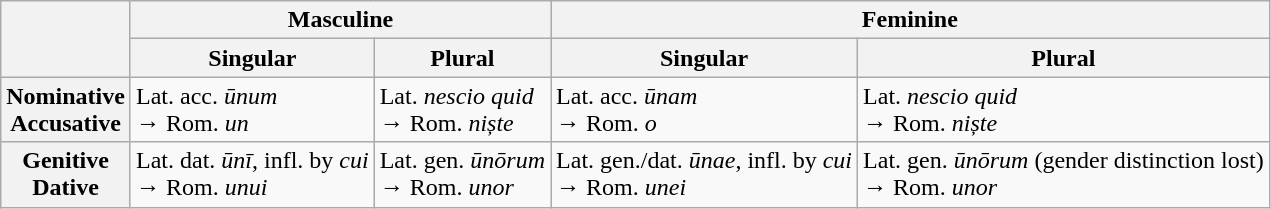<table class="wikitable">
<tr>
<th rowspan=2></th>
<th colspan=2>Masculine</th>
<th colspan=2>Feminine</th>
</tr>
<tr>
<th>Singular</th>
<th>Plural</th>
<th>Singular</th>
<th>Plural</th>
</tr>
<tr>
<th>Nominative<br>Accusative</th>
<td>Lat. acc. <em>ūnum</em><br> → Rom. <em>un</em></td>
<td>Lat. <em>nescio quid</em><br> → Rom. <em>niște</em></td>
<td>Lat. acc. <em>ūnam</em><br> → Rom. <em>o</em></td>
<td>Lat. <em>nescio quid</em><br> → Rom. <em>niște</em></td>
</tr>
<tr>
<th>Genitive<br>Dative</th>
<td>Lat. dat. <em>ūnī</em>, infl. by <em>cui</em><br> → Rom. <em>unui</em></td>
<td>Lat. gen. <em>ūnōrum</em><br> → Rom. <em>unor</em></td>
<td>Lat. gen./dat. <em>ūnae</em>, infl. by <em>cui</em><br> → Rom. <em>unei</em></td>
<td>Lat. gen. <em>ūnōrum</em> (gender distinction lost)<br> → Rom. <em>unor</em></td>
</tr>
</table>
